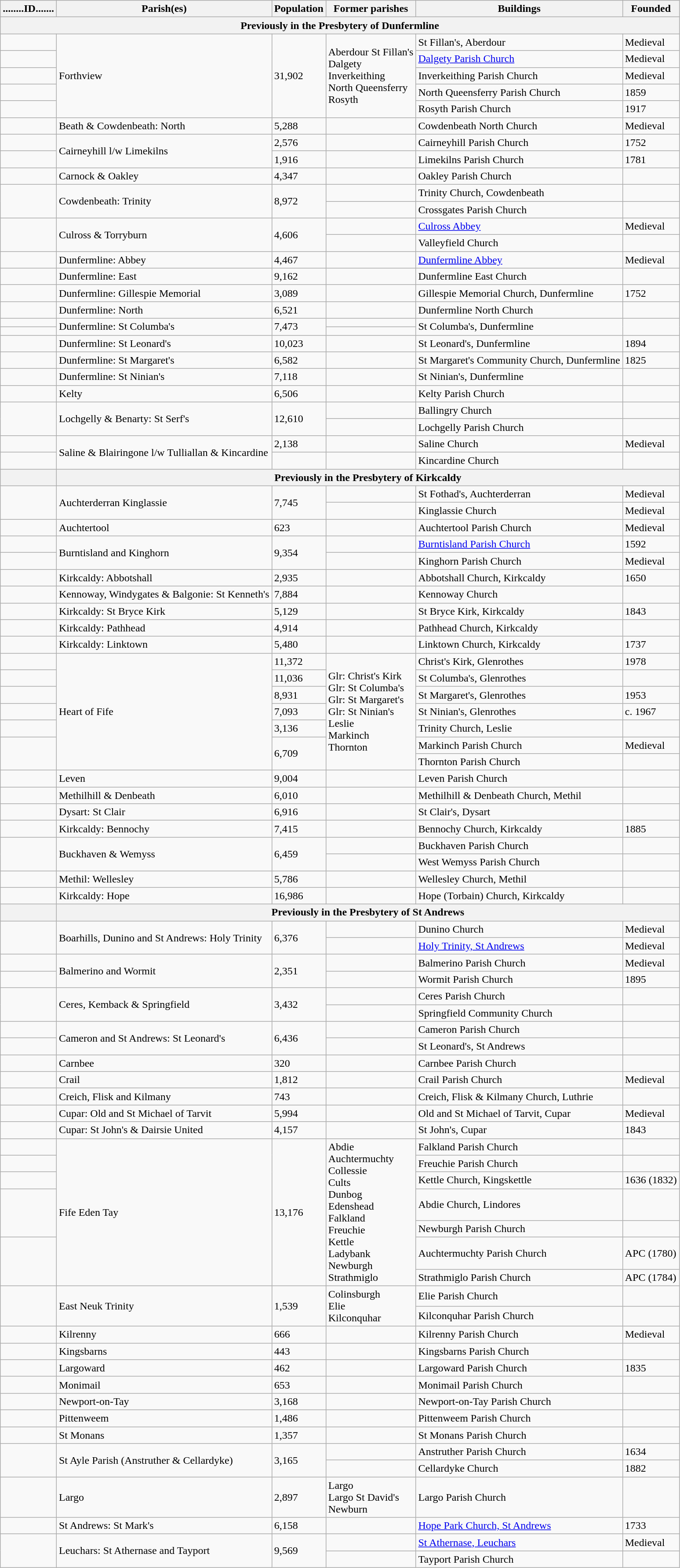<table class="wikitable">
<tr>
<th>........ID.......</th>
<th>Parish(es)</th>
<th>Population</th>
<th>Former parishes</th>
<th>Buildings</th>
<th>Founded</th>
</tr>
<tr>
<th colspan="6">Previously in the Presbytery of Dunfermline</th>
</tr>
<tr>
<td></td>
<td rowspan="5">Forthview</td>
<td rowspan="5">31,902</td>
<td rowspan="5">Aberdour St Fillan's<br>Dalgety<br>Inverkeithing<br>North Queensferry<br>Rosyth</td>
<td>St Fillan's, Aberdour</td>
<td>Medieval</td>
</tr>
<tr>
<td></td>
<td><a href='#'>Dalgety Parish Church</a></td>
<td>Medieval</td>
</tr>
<tr>
<td></td>
<td>Inverkeithing Parish Church</td>
<td>Medieval</td>
</tr>
<tr>
<td></td>
<td>North Queensferry Parish Church</td>
<td>1859</td>
</tr>
<tr>
<td></td>
<td>Rosyth Parish Church</td>
<td>1917</td>
</tr>
<tr>
<td></td>
<td>Beath & Cowdenbeath: North</td>
<td>5,288</td>
<td></td>
<td>Cowdenbeath North Church</td>
<td>Medieval</td>
</tr>
<tr>
<td></td>
<td rowspan="2">Cairneyhill l/w Limekilns</td>
<td>2,576</td>
<td></td>
<td>Cairneyhill Parish Church</td>
<td>1752</td>
</tr>
<tr>
<td></td>
<td>1,916</td>
<td></td>
<td>Limekilns Parish Church</td>
<td>1781</td>
</tr>
<tr>
<td></td>
<td>Carnock & Oakley</td>
<td>4,347</td>
<td></td>
<td>Oakley Parish Church</td>
<td></td>
</tr>
<tr>
<td rowspan="2"></td>
<td rowspan="2">Cowdenbeath: Trinity</td>
<td rowspan="2">8,972</td>
<td></td>
<td>Trinity Church, Cowdenbeath</td>
<td></td>
</tr>
<tr>
<td></td>
<td>Crossgates Parish Church</td>
<td></td>
</tr>
<tr>
<td rowspan="2"></td>
<td rowspan="2">Culross & Torryburn</td>
<td rowspan="2">4,606</td>
<td></td>
<td><a href='#'>Culross Abbey</a></td>
<td>Medieval</td>
</tr>
<tr>
<td></td>
<td>Valleyfield Church</td>
<td></td>
</tr>
<tr>
<td></td>
<td>Dunfermline: Abbey</td>
<td>4,467</td>
<td></td>
<td><a href='#'>Dunfermline Abbey</a></td>
<td>Medieval</td>
</tr>
<tr>
<td></td>
<td>Dunfermline: East</td>
<td>9,162</td>
<td></td>
<td>Dunfermline East Church</td>
<td></td>
</tr>
<tr>
<td></td>
<td>Dunfermline: Gillespie Memorial</td>
<td>3,089</td>
<td></td>
<td>Gillespie Memorial Church, Dunfermline</td>
<td>1752</td>
</tr>
<tr>
<td></td>
<td>Dunfermline: North</td>
<td>6,521</td>
<td></td>
<td>Dunfermline North Church</td>
<td></td>
</tr>
<tr>
<td></td>
<td rowspan="2">Dunfermline: St Columba's</td>
<td rowspan="2">7,473</td>
<td></td>
<td rowspan="2">St Columba's, Dunfermline</td>
<td rowspan="2"></td>
</tr>
<tr>
<td></td>
<td></td>
</tr>
<tr>
<td></td>
<td>Dunfermline: St Leonard's</td>
<td>10,023</td>
<td></td>
<td>St Leonard's, Dunfermline</td>
<td>1894</td>
</tr>
<tr>
<td></td>
<td>Dunfermline: St Margaret's</td>
<td>6,582</td>
<td></td>
<td>St Margaret's Community Church, Dunfermline</td>
<td>1825</td>
</tr>
<tr>
<td></td>
<td>Dunfermline: St Ninian's</td>
<td>7,118</td>
<td></td>
<td>St Ninian's, Dunfermline</td>
<td></td>
</tr>
<tr>
<td></td>
<td>Kelty</td>
<td>6,506</td>
<td></td>
<td>Kelty Parish Church</td>
<td></td>
</tr>
<tr>
<td rowspan="2"></td>
<td rowspan="2">Lochgelly & Benarty: St Serf's</td>
<td rowspan="2">12,610</td>
<td></td>
<td>Ballingry Church</td>
<td></td>
</tr>
<tr>
<td></td>
<td>Lochgelly Parish Church</td>
<td></td>
</tr>
<tr>
<td></td>
<td rowspan="2">Saline & Blairingone l/w Tulliallan & Kincardine</td>
<td>2,138</td>
<td></td>
<td>Saline Church</td>
<td>Medieval</td>
</tr>
<tr>
<td></td>
<td></td>
<td></td>
<td>Kincardine Church</td>
<td></td>
</tr>
<tr>
<th></th>
<th colspan="5">Previously in the Presbytery of Kirkcaldy</th>
</tr>
<tr>
<td rowspan="2"></td>
<td rowspan="2">Auchterderran Kinglassie</td>
<td rowspan="2">7,745</td>
<td></td>
<td>St Fothad's, Auchterderran</td>
<td>Medieval</td>
</tr>
<tr>
<td></td>
<td>Kinglassie Church</td>
<td>Medieval</td>
</tr>
<tr>
<td></td>
<td>Auchtertool</td>
<td>623</td>
<td></td>
<td>Auchtertool Parish Church</td>
<td>Medieval</td>
</tr>
<tr>
<td></td>
<td rowspan="2">Burntisland and Kinghorn</td>
<td rowspan="2">9,354</td>
<td></td>
<td><a href='#'>Burntisland Parish Church</a></td>
<td>1592</td>
</tr>
<tr>
<td></td>
<td></td>
<td>Kinghorn Parish Church</td>
<td>Medieval</td>
</tr>
<tr>
<td></td>
<td>Kirkcaldy: Abbotshall</td>
<td>2,935</td>
<td></td>
<td>Abbotshall Church, Kirkcaldy</td>
<td>1650</td>
</tr>
<tr>
<td></td>
<td>Kennoway, Windygates & Balgonie: St Kenneth's</td>
<td>7,884</td>
<td></td>
<td>Kennoway Church</td>
<td></td>
</tr>
<tr>
<td></td>
<td>Kirkcaldy: St Bryce Kirk</td>
<td>5,129</td>
<td></td>
<td>St Bryce Kirk, Kirkcaldy</td>
<td>1843</td>
</tr>
<tr>
<td></td>
<td>Kirkcaldy: Pathhead</td>
<td>4,914</td>
<td></td>
<td>Pathhead Church, Kirkcaldy</td>
<td></td>
</tr>
<tr>
<td></td>
<td>Kirkcaldy: Linktown</td>
<td>5,480</td>
<td></td>
<td>Linktown Church, Kirkcaldy</td>
<td>1737</td>
</tr>
<tr>
<td></td>
<td rowspan="7">Heart of Fife</td>
<td>11,372</td>
<td rowspan="7">Glr: Christ's Kirk<br>Glr: St Columba's<br>Glr: St Margaret's<br>Glr: St Ninian's<br>Leslie<br>Markinch<br>Thornton<br></td>
<td>Christ's Kirk, Glenrothes</td>
<td>1978</td>
</tr>
<tr>
<td></td>
<td>11,036</td>
<td>St Columba's, Glenrothes</td>
<td></td>
</tr>
<tr>
<td></td>
<td>8,931</td>
<td>St Margaret's, Glenrothes</td>
<td>1953</td>
</tr>
<tr>
<td></td>
<td>7,093</td>
<td>St Ninian's, Glenrothes</td>
<td>c. 1967</td>
</tr>
<tr>
<td></td>
<td>3,136</td>
<td>Trinity Church, Leslie</td>
<td></td>
</tr>
<tr>
<td rowspan="2"></td>
<td rowspan="2">6,709</td>
<td>Markinch Parish Church</td>
<td>Medieval</td>
</tr>
<tr>
<td>Thornton Parish Church</td>
<td></td>
</tr>
<tr>
<td></td>
<td>Leven</td>
<td>9,004</td>
<td></td>
<td>Leven Parish Church</td>
<td></td>
</tr>
<tr>
<td></td>
<td>Methilhill & Denbeath</td>
<td>6,010</td>
<td></td>
<td>Methilhill & Denbeath Church, Methil</td>
<td></td>
</tr>
<tr>
<td></td>
<td>Dysart: St Clair</td>
<td>6,916</td>
<td></td>
<td>St Clair's, Dysart</td>
<td></td>
</tr>
<tr>
<td></td>
<td>Kirkcaldy: Bennochy</td>
<td>7,415</td>
<td></td>
<td>Bennochy Church, Kirkcaldy</td>
<td>1885</td>
</tr>
<tr>
<td rowspan="2"></td>
<td rowspan="2">Buckhaven & Wemyss</td>
<td rowspan="2">6,459</td>
<td></td>
<td>Buckhaven Parish Church</td>
<td></td>
</tr>
<tr>
<td></td>
<td>West Wemyss Parish Church</td>
<td></td>
</tr>
<tr>
<td></td>
<td>Methil: Wellesley</td>
<td>5,786</td>
<td></td>
<td>Wellesley Church, Methil</td>
<td></td>
</tr>
<tr>
<td></td>
<td>Kirkcaldy: Hope</td>
<td>16,986</td>
<td></td>
<td>Hope (Torbain) Church, Kirkcaldy</td>
<td></td>
</tr>
<tr>
<th></th>
<th colspan="5">Previously in the Presbytery of St Andrews</th>
</tr>
<tr>
<td rowspan="2"></td>
<td rowspan="2">Boarhills, Dunino and St Andrews: Holy Trinity</td>
<td rowspan="2">6,376</td>
<td></td>
<td>Dunino Church</td>
<td>Medieval</td>
</tr>
<tr>
<td></td>
<td><a href='#'>Holy Trinity, St Andrews</a></td>
<td>Medieval</td>
</tr>
<tr>
<td></td>
<td rowspan="2">Balmerino and Wormit</td>
<td rowspan="2">2,351</td>
<td></td>
<td>Balmerino Parish Church</td>
<td>Medieval</td>
</tr>
<tr>
<td></td>
<td></td>
<td>Wormit Parish Church</td>
<td>1895</td>
</tr>
<tr>
<td rowspan="2"></td>
<td rowspan="2">Ceres, Kemback & Springfield</td>
<td rowspan="2">3,432</td>
<td></td>
<td>Ceres Parish Church</td>
<td></td>
</tr>
<tr>
<td></td>
<td>Springfield Community Church</td>
<td></td>
</tr>
<tr>
<td></td>
<td rowspan="2">Cameron and St Andrews: St Leonard's</td>
<td rowspan="2">6,436</td>
<td></td>
<td>Cameron Parish Church</td>
<td></td>
</tr>
<tr>
<td></td>
<td></td>
<td>St Leonard's, St Andrews</td>
<td></td>
</tr>
<tr>
<td></td>
<td>Carnbee</td>
<td>320</td>
<td></td>
<td>Carnbee Parish Church</td>
<td></td>
</tr>
<tr>
<td></td>
<td>Crail</td>
<td>1,812</td>
<td></td>
<td>Crail Parish Church</td>
<td>Medieval</td>
</tr>
<tr>
<td></td>
<td>Creich, Flisk and Kilmany</td>
<td>743</td>
<td></td>
<td>Creich, Flisk & Kilmany Church, Luthrie</td>
<td></td>
</tr>
<tr>
<td></td>
<td>Cupar: Old and St Michael of Tarvit</td>
<td>5,994</td>
<td></td>
<td>Old and St Michael of Tarvit, Cupar</td>
<td>Medieval</td>
</tr>
<tr>
<td></td>
<td>Cupar: St John's & Dairsie United</td>
<td>4,157</td>
<td></td>
<td>St John's, Cupar</td>
<td>1843</td>
</tr>
<tr>
<td></td>
<td rowspan="7">Fife Eden Tay</td>
<td rowspan="7">13,176</td>
<td rowspan="7">Abdie<br>Auchtermuchty<br>Collessie<br>Cults<br>Dunbog<br>Edenshead<br>Falkland<br>Freuchie<br>Kettle<br>Ladybank<br>Newburgh<br>Strathmiglo</td>
<td>Falkland Parish Church</td>
<td></td>
</tr>
<tr>
<td></td>
<td>Freuchie Parish Church</td>
<td></td>
</tr>
<tr>
<td></td>
<td>Kettle Church, Kingskettle</td>
<td>1636 (1832)</td>
</tr>
<tr>
<td rowspan="2"></td>
<td>Abdie Church, Lindores</td>
<td></td>
</tr>
<tr>
<td>Newburgh Parish Church</td>
<td></td>
</tr>
<tr>
<td rowspan="2"></td>
<td>Auchtermuchty Parish Church</td>
<td>APC (1780)</td>
</tr>
<tr>
<td>Strathmiglo Parish Church</td>
<td>APC (1784)</td>
</tr>
<tr>
<td rowspan="2"></td>
<td rowspan="2">East Neuk Trinity</td>
<td rowspan="2">1,539</td>
<td rowspan="2">Colinsburgh<br>Elie<br>Kilconquhar</td>
<td>Elie Parish Church</td>
<td></td>
</tr>
<tr>
<td>Kilconquhar Parish Church</td>
<td></td>
</tr>
<tr>
<td></td>
<td>Kilrenny</td>
<td>666</td>
<td></td>
<td>Kilrenny Parish Church</td>
<td>Medieval</td>
</tr>
<tr>
<td></td>
<td>Kingsbarns</td>
<td>443</td>
<td></td>
<td>Kingsbarns Parish Church</td>
<td></td>
</tr>
<tr>
<td></td>
<td>Largoward</td>
<td>462</td>
<td></td>
<td>Largoward Parish Church</td>
<td>1835</td>
</tr>
<tr>
<td></td>
<td>Monimail</td>
<td>653</td>
<td></td>
<td>Monimail Parish Church</td>
<td></td>
</tr>
<tr>
<td></td>
<td>Newport-on-Tay</td>
<td>3,168</td>
<td></td>
<td>Newport-on-Tay Parish Church</td>
<td></td>
</tr>
<tr>
<td></td>
<td>Pittenweem</td>
<td>1,486</td>
<td></td>
<td>Pittenweem Parish Church</td>
<td></td>
</tr>
<tr>
<td></td>
<td>St Monans</td>
<td>1,357</td>
<td></td>
<td>St Monans Parish Church</td>
<td></td>
</tr>
<tr>
<td rowspan="2"></td>
<td rowspan="2">St Ayle Parish (Anstruther & Cellardyke)</td>
<td rowspan="2">3,165</td>
<td></td>
<td>Anstruther Parish Church</td>
<td>1634</td>
</tr>
<tr>
<td></td>
<td>Cellardyke Church</td>
<td>1882</td>
</tr>
<tr>
<td></td>
<td>Largo</td>
<td>2,897</td>
<td>Largo<br>Largo St David's<br>Newburn</td>
<td>Largo Parish Church</td>
<td></td>
</tr>
<tr>
<td></td>
<td>St Andrews: St Mark's</td>
<td>6,158</td>
<td></td>
<td><a href='#'>Hope Park Church, St Andrews</a></td>
<td>1733</td>
</tr>
<tr>
<td rowspan="2"></td>
<td rowspan="2">Leuchars: St Athernase and Tayport</td>
<td rowspan="2">9,569</td>
<td></td>
<td><a href='#'>St Athernase, Leuchars</a></td>
<td>Medieval</td>
</tr>
<tr>
<td></td>
<td>Tayport Parish Church</td>
<td></td>
</tr>
</table>
